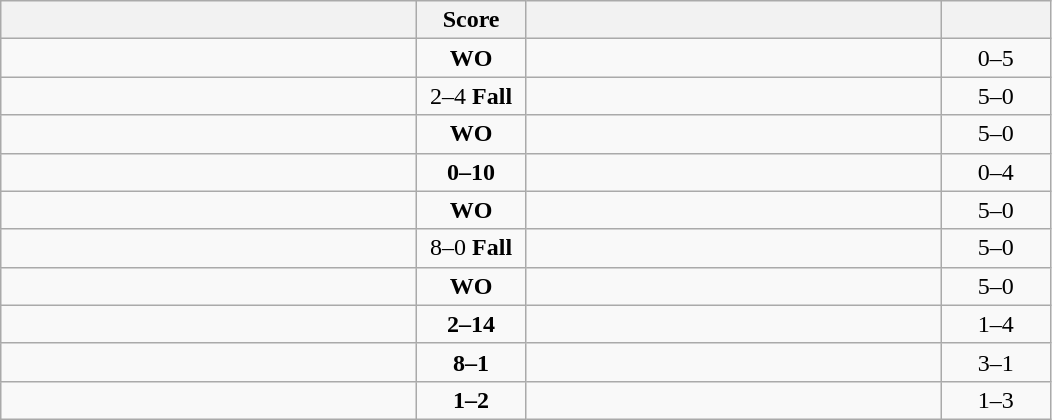<table class="wikitable" style="text-align: center; ">
<tr>
<th align="right" width="270"></th>
<th width="65">Score</th>
<th align="left" width="270"></th>
<th width="65"></th>
</tr>
<tr>
<td align="left"></td>
<td><strong>WO</strong></td>
<td align="left"><strong></strong></td>
<td>0–5 <strong></strong></td>
</tr>
<tr>
<td align="left"><strong></strong></td>
<td>2–4 <strong>Fall</strong></td>
<td align="left"></td>
<td>5–0 <strong></strong></td>
</tr>
<tr>
<td align="left"><strong></strong></td>
<td><strong>WO</strong></td>
<td align="left"></td>
<td>5–0 <strong></strong></td>
</tr>
<tr>
<td align="left"></td>
<td><strong>0–10</strong></td>
<td align="left"><strong></strong></td>
<td>0–4 <strong></strong></td>
</tr>
<tr>
<td align="left"><strong></strong></td>
<td><strong>WO</strong></td>
<td align="left"></td>
<td>5–0 <strong></strong></td>
</tr>
<tr>
<td align="left"><strong></strong></td>
<td>8–0 <strong>Fall</strong></td>
<td align="left"></td>
<td>5–0 <strong></strong></td>
</tr>
<tr>
<td align="left"><strong></strong></td>
<td><strong>WO</strong></td>
<td align="left"></td>
<td>5–0 <strong></strong></td>
</tr>
<tr>
<td align="left"></td>
<td><strong>2–14</strong></td>
<td align="left"><strong></strong></td>
<td>1–4 <strong></strong></td>
</tr>
<tr>
<td align="left"><strong></strong></td>
<td><strong>8–1</strong></td>
<td align="left"></td>
<td>3–1 <strong></strong></td>
</tr>
<tr>
<td align="left"></td>
<td><strong>1–2</strong></td>
<td align="left"><strong></strong></td>
<td>1–3 <strong></strong></td>
</tr>
</table>
